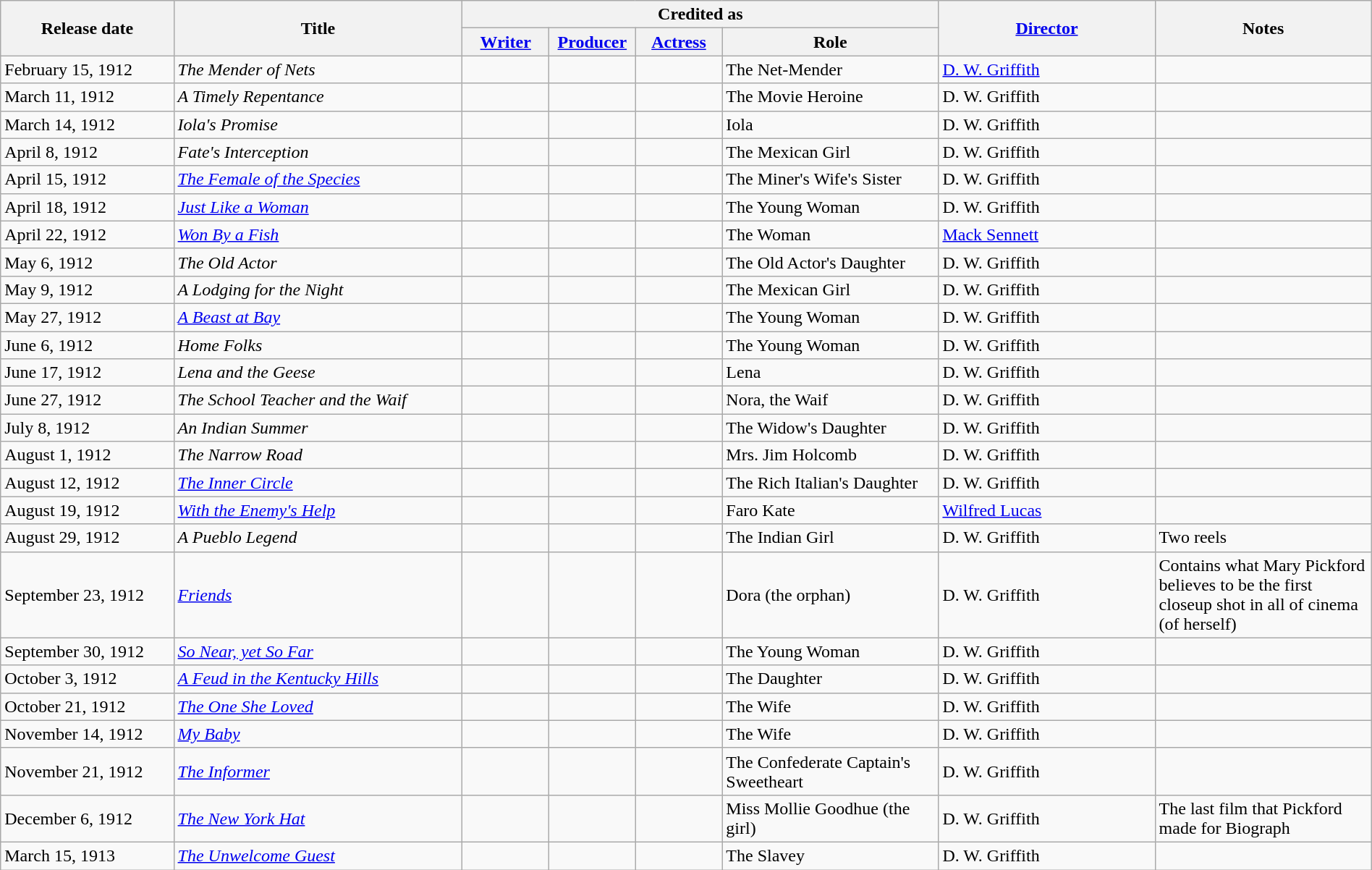<table class="wikitable sortable sticky-header-multi" style="width: 100%; margin-right: 0;">
<tr>
<th scope="col" width="12%" rowspan="2">Release date</th>
<th scope="col" width="20%" rowspan="2">Title</th>
<th scope="col" colspan="4">Credited as</th>
<th scope="col" width="15%" rowspan="2"><a href='#'>Director</a></th>
<th scope="col" width="15%" rowspan="2">Notes</th>
</tr>
<tr>
<th width="6%"><a href='#'>Writer</a></th>
<th width="6%"><a href='#'>Producer</a></th>
<th width="6%"><a href='#'>Actress</a></th>
<th width="15%">Role</th>
</tr>
<tr>
<td>February 15, 1912</td>
<td scope="row" data-sort-value="Mender of Nets, The"><em>The Mender of Nets</em></td>
<td></td>
<td></td>
<td></td>
<td>The Net-Mender</td>
<td><a href='#'>D. W. Griffith</a></td>
<td></td>
</tr>
<tr>
<td>March 11, 1912</td>
<td scope="row" data-sort-value="Timely Repentance, A"><em>A Timely Repentance</em></td>
<td></td>
<td></td>
<td></td>
<td>The Movie Heroine</td>
<td>D. W. Griffith</td>
<td></td>
</tr>
<tr>
<td>March 14, 1912</td>
<td scope="row"><em>Iola's Promise</em></td>
<td></td>
<td></td>
<td></td>
<td>Iola</td>
<td>D. W. Griffith</td>
<td></td>
</tr>
<tr>
<td>April 8, 1912</td>
<td scope="row"><em>Fate's Interception</em></td>
<td></td>
<td></td>
<td></td>
<td>The Mexican Girl</td>
<td>D. W. Griffith</td>
<td></td>
</tr>
<tr>
<td>April 15, 1912</td>
<td scope="row" data-sort-value="Female of the Species, The"><em><a href='#'>The Female of the Species</a></em></td>
<td></td>
<td></td>
<td></td>
<td>The Miner's Wife's Sister</td>
<td>D. W. Griffith</td>
<td></td>
</tr>
<tr>
<td>April 18, 1912</td>
<td scope="row"><em><a href='#'>Just Like a Woman</a></em></td>
<td></td>
<td></td>
<td></td>
<td>The Young Woman</td>
<td>D. W. Griffith</td>
<td></td>
</tr>
<tr>
<td>April 22, 1912</td>
<td scope="row"><em><a href='#'>Won By a Fish</a></em></td>
<td></td>
<td></td>
<td></td>
<td>The Woman</td>
<td><a href='#'>Mack Sennett</a></td>
<td></td>
</tr>
<tr>
<td>May 6, 1912</td>
<td scope="row" data-sort-value="Old Actor, The"><em>The Old Actor</em></td>
<td></td>
<td></td>
<td></td>
<td>The Old Actor's Daughter</td>
<td>D. W. Griffith</td>
<td></td>
</tr>
<tr>
<td>May 9, 1912</td>
<td scope="row" data-sort-value="Lodging for the Night, A"><em>A Lodging for the Night</em></td>
<td></td>
<td></td>
<td></td>
<td>The Mexican Girl</td>
<td>D. W. Griffith</td>
<td></td>
</tr>
<tr>
<td>May 27, 1912</td>
<td scope="row" data-sort-value="Beast at Bay, A"><em><a href='#'>A Beast at Bay</a></em></td>
<td></td>
<td></td>
<td></td>
<td>The Young Woman</td>
<td>D. W. Griffith</td>
<td></td>
</tr>
<tr>
<td>June 6, 1912</td>
<td scope="row"><em>Home Folks</em></td>
<td></td>
<td></td>
<td></td>
<td>The Young Woman</td>
<td>D. W. Griffith</td>
<td></td>
</tr>
<tr>
<td>June 17, 1912</td>
<td scope="row"><em>Lena and the Geese</em></td>
<td></td>
<td></td>
<td></td>
<td>Lena</td>
<td>D. W. Griffith</td>
<td></td>
</tr>
<tr>
<td>June 27, 1912</td>
<td scope="row" data-sort-value="School Teacher and the Waif, The"><em>The School Teacher and the Waif</em></td>
<td></td>
<td></td>
<td></td>
<td>Nora, the Waif</td>
<td>D. W. Griffith</td>
<td></td>
</tr>
<tr>
<td>July 8, 1912</td>
<td scope="row"><em>An Indian Summer</em></td>
<td></td>
<td></td>
<td></td>
<td>The Widow's Daughter</td>
<td>D. W. Griffith</td>
<td></td>
</tr>
<tr>
<td>August 1, 1912</td>
<td scope="row" data-sort-value="Narrow Road, The"><em>The Narrow Road</em></td>
<td></td>
<td></td>
<td></td>
<td>Mrs. Jim Holcomb</td>
<td>D. W. Griffith</td>
<td></td>
</tr>
<tr>
<td>August 12, 1912</td>
<td scope="row" data-sort-value="Inner Circle, The"><em><a href='#'>The Inner Circle</a></em></td>
<td></td>
<td></td>
<td></td>
<td>The Rich Italian's Daughter</td>
<td>D. W. Griffith</td>
<td></td>
</tr>
<tr>
<td>August 19, 1912</td>
<td scope="row"><em><a href='#'>With the Enemy's Help</a></em></td>
<td></td>
<td></td>
<td></td>
<td>Faro Kate</td>
<td><a href='#'>Wilfred Lucas</a></td>
<td></td>
</tr>
<tr>
<td>August 29, 1912</td>
<td scope="row" data-sort-value="Pueblo Legend, A"><em>A Pueblo Legend</em></td>
<td></td>
<td></td>
<td></td>
<td>The Indian Girl</td>
<td>D. W. Griffith</td>
<td>Two reels</td>
</tr>
<tr>
<td>September 23, 1912</td>
<td scope="row"><em><a href='#'>Friends</a></em></td>
<td></td>
<td></td>
<td></td>
<td>Dora (the orphan)</td>
<td>D. W. Griffith</td>
<td>Contains what Mary Pickford believes to be the first closeup shot in all of cinema (of herself)</td>
</tr>
<tr>
<td>September 30, 1912</td>
<td scope="row"><em><a href='#'>So Near, yet So Far</a></em></td>
<td></td>
<td></td>
<td></td>
<td>The Young Woman</td>
<td>D. W. Griffith</td>
<td></td>
</tr>
<tr>
<td>October 3, 1912</td>
<td scope="row" data-sort-value="Feud in the Kentucky Hills, A"><em><a href='#'>A Feud in the Kentucky Hills</a></em></td>
<td></td>
<td></td>
<td></td>
<td>The Daughter</td>
<td>D. W. Griffith</td>
<td></td>
</tr>
<tr>
<td>October 21, 1912</td>
<td scope="row" data-sort-value="One She Loved, The"><em><a href='#'>The One She Loved</a></em></td>
<td></td>
<td></td>
<td></td>
<td>The Wife</td>
<td>D. W. Griffith</td>
<td></td>
</tr>
<tr>
<td>November 14, 1912</td>
<td scope="row"><em><a href='#'>My Baby</a></em></td>
<td></td>
<td></td>
<td></td>
<td>The Wife</td>
<td>D. W. Griffith</td>
<td></td>
</tr>
<tr>
<td>November 21, 1912</td>
<td scope="row" data-sort-value="Informer, The"><em><a href='#'>The Informer</a></em></td>
<td></td>
<td></td>
<td></td>
<td>The Confederate Captain's Sweetheart</td>
<td>D. W. Griffith</td>
<td></td>
</tr>
<tr>
<td>December 6, 1912</td>
<td scope="row" data-sort-value="New York Hat, The"><em><a href='#'>The New York Hat</a></em></td>
<td></td>
<td></td>
<td></td>
<td>Miss Mollie Goodhue (the girl)</td>
<td>D. W. Griffith</td>
<td>The last film that Pickford made for Biograph</td>
</tr>
<tr>
<td>March 15, 1913</td>
<td scope="row" data-sort-value="Unwelcome Guest, The"><em><a href='#'>The Unwelcome Guest</a></em></td>
<td></td>
<td></td>
<td></td>
<td>The Slavey</td>
<td>D. W. Griffith</td>
<td></td>
</tr>
</table>
